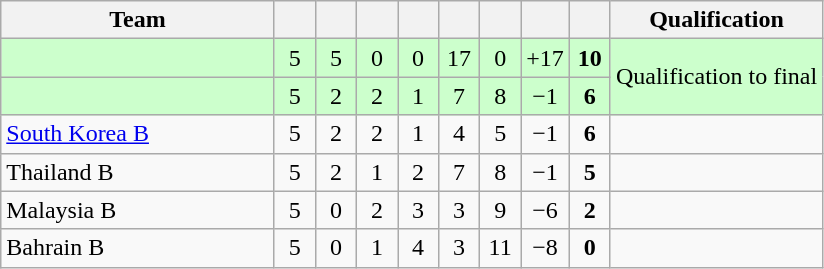<table class="wikitable" style="text-align:center;">
<tr>
<th width=175>Team</th>
<th width=20></th>
<th width=20></th>
<th width=20></th>
<th width=20></th>
<th width=20></th>
<th width=20></th>
<th width=20></th>
<th width=20></th>
<th>Qualification</th>
</tr>
<tr bgcolor="#ccffcc">
<td align="left"></td>
<td>5</td>
<td>5</td>
<td>0</td>
<td>0</td>
<td>17</td>
<td>0</td>
<td>+17</td>
<td><strong>10</strong></td>
<td rowspan="2">Qualification to final</td>
</tr>
<tr bgcolor="#ccffcc">
<td align="left"></td>
<td>5</td>
<td>2</td>
<td>2</td>
<td>1</td>
<td>7</td>
<td>8</td>
<td>−1</td>
<td><strong>6</strong></td>
</tr>
<tr>
<td align="left"> <a href='#'>South Korea B</a></td>
<td>5</td>
<td>2</td>
<td>2</td>
<td>1</td>
<td>4</td>
<td>5</td>
<td>−1</td>
<td><strong>6</strong></td>
<td></td>
</tr>
<tr>
<td align="left"> Thailand B</td>
<td>5</td>
<td>2</td>
<td>1</td>
<td>2</td>
<td>7</td>
<td>8</td>
<td>−1</td>
<td><strong>5</strong></td>
<td></td>
</tr>
<tr>
<td align="left"> Malaysia B</td>
<td>5</td>
<td>0</td>
<td>2</td>
<td>3</td>
<td>3</td>
<td>9</td>
<td>−6</td>
<td><strong>2</strong></td>
<td></td>
</tr>
<tr>
<td align="left"> Bahrain B</td>
<td>5</td>
<td>0</td>
<td>1</td>
<td>4</td>
<td>3</td>
<td>11</td>
<td>−8</td>
<td><strong>0</strong></td>
<td></td>
</tr>
</table>
